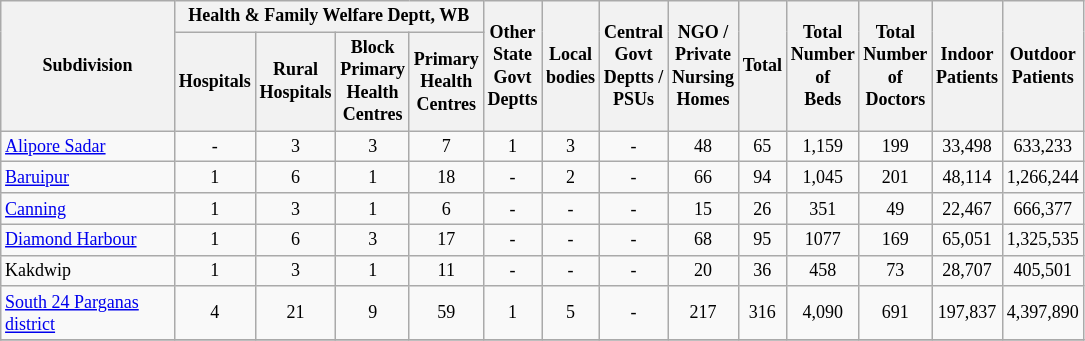<table class="wikitable" style="text-align:center;font-size: 9pt">
<tr>
<th width="110" rowspan="2">Subdivision</th>
<th width="160" colspan="4" rowspan="1">Health & Family Welfare Deptt, WB</th>
<th widthspan="110" rowspan="2">Other<br>State<br>Govt<br>Deptts</th>
<th widthspan="110" rowspan="2">Local<br>bodies</th>
<th widthspan="110" rowspan="2">Central<br>Govt<br>Deptts /<br>PSUs</th>
<th widthspan="110" rowspan="2">NGO /<br>Private<br>Nursing<br>Homes</th>
<th widthspan="110" rowspan="2">Total</th>
<th widthspan="110" rowspan="2">Total<br>Number<br>of<br>Beds</th>
<th widthspan="110" rowspan="2">Total<br>Number<br>of<br>Doctors</th>
<th widthspan="130" rowspan="2">Indoor<br>Patients</th>
<th widthspan="130" rowspan="2">Outdoor<br>Patients</th>
</tr>
<tr>
<th width="40">Hospitals<br></th>
<th width="40">Rural<br>Hospitals<br></th>
<th width="40">Block<br>Primary<br>Health<br>Centres<br></th>
<th width="40">Primary<br>Health<br>Centres<br></th>
</tr>
<tr>
<td align=left><a href='#'>Alipore Sadar</a></td>
<td align="center">-</td>
<td align="center">3</td>
<td align="center">3</td>
<td align="center">7</td>
<td align="center">1</td>
<td align="center">3</td>
<td align="center">-</td>
<td align="center">48</td>
<td align="center">65</td>
<td align="center">1,159</td>
<td align="center">199</td>
<td align="center">33,498</td>
<td align="center">633,233</td>
</tr>
<tr>
<td align=left><a href='#'>Baruipur</a></td>
<td align="center">1</td>
<td align="center">6</td>
<td align="center">1</td>
<td align="center">18</td>
<td align="center">-</td>
<td align="center">2</td>
<td align="center">-</td>
<td align="center">66</td>
<td align="center">94</td>
<td align="center">1,045</td>
<td align="center">201</td>
<td align="center">48,114</td>
<td align="center">1,266,244</td>
</tr>
<tr>
<td align=left><a href='#'>Canning</a></td>
<td align="center">1</td>
<td align="center">3</td>
<td align="center">1</td>
<td align="center">6</td>
<td align="center">-</td>
<td align="center">-</td>
<td align="center">-</td>
<td align="center">15</td>
<td align="center">26</td>
<td align="center">351</td>
<td align="center">49</td>
<td align="center">22,467</td>
<td align="center">666,377</td>
</tr>
<tr>
<td align=left><a href='#'>Diamond Harbour</a></td>
<td align="center">1</td>
<td align="center">6</td>
<td align="center">3</td>
<td align="center">17</td>
<td align="center">-</td>
<td align="center">-</td>
<td align="center">-</td>
<td align="center">68</td>
<td align="center">95</td>
<td align="center">1077</td>
<td align="center">169</td>
<td align="center">65,051</td>
<td align="center">1,325,535</td>
</tr>
<tr>
<td align=left>Kakdwip</td>
<td align="center">1</td>
<td align="center">3</td>
<td align="center">1</td>
<td align="center">11</td>
<td align="center">-</td>
<td align="center">-</td>
<td align="center">-</td>
<td align="center">20</td>
<td align="center">36</td>
<td align="center">458</td>
<td align="center">73</td>
<td align="center">28,707</td>
<td align="center">405,501</td>
</tr>
<tr>
<td align=left><a href='#'>South 24 Parganas district</a></td>
<td align="center">4</td>
<td align="center">21</td>
<td align="center">9</td>
<td align="center">59</td>
<td align="center">1</td>
<td align="center">5</td>
<td align="center">-</td>
<td align="center">217</td>
<td align="center">316</td>
<td align="center">4,090</td>
<td align="center">691</td>
<td align="center">197,837</td>
<td align="center">4,397,890</td>
</tr>
<tr>
</tr>
</table>
